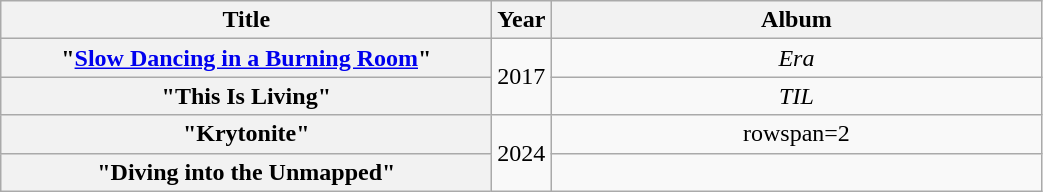<table class="wikitable plainrowheaders" style="text-align:center;">
<tr>
<th rowspan="1" style="width:20em;">Title</th>
<th rowspan="1" style="width:1em;">Year</th>
<th rowspan="1" style="width:20em;">Album</th>
</tr>
<tr>
<th scope="row">"<a href='#'>Slow Dancing in a Burning Room</a>"<br></th>
<td rowspan=2>2017</td>
<td><em>Era</em></td>
</tr>
<tr>
<th scope="row">"This Is Living"<br></th>
<td><em>TIL</em></td>
</tr>
<tr>
<th scope="row">"Krytonite"<br></th>
<td rowspan=2>2024</td>
<td>rowspan=2 </td>
</tr>
<tr>
<th scope="row">"Diving into the Unmapped"<br></th>
</tr>
</table>
